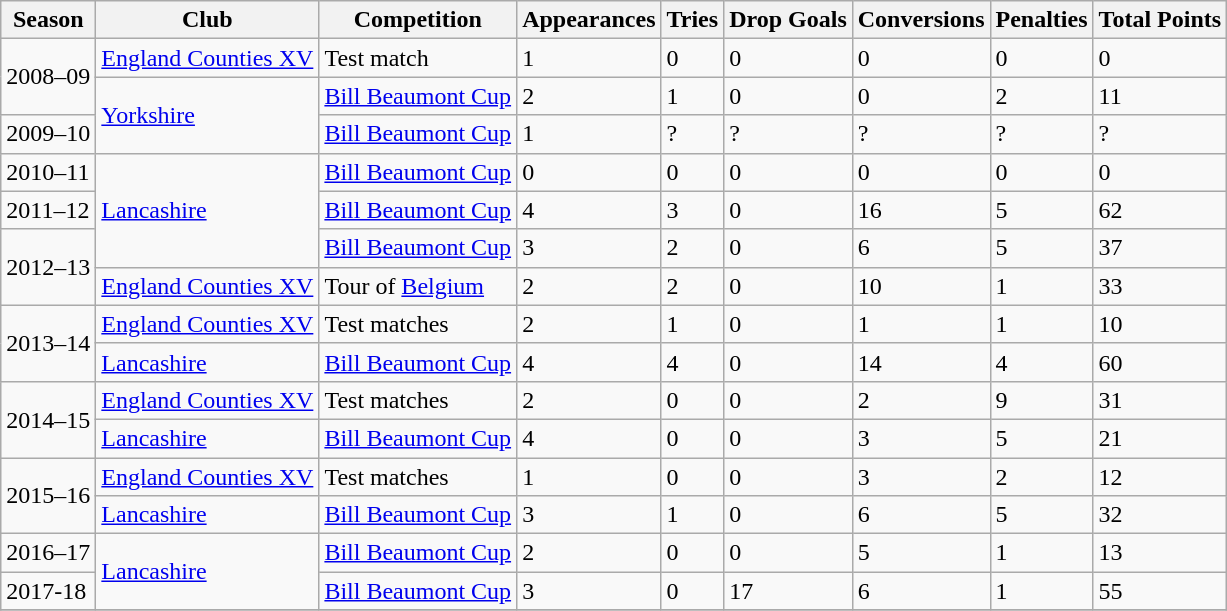<table class="wikitable sortable">
<tr>
<th>Season</th>
<th>Club</th>
<th>Competition</th>
<th>Appearances</th>
<th>Tries</th>
<th>Drop Goals</th>
<th>Conversions</th>
<th>Penalties</th>
<th>Total Points</th>
</tr>
<tr>
<td rowspan=2 align=left>2008–09</td>
<td><a href='#'>England Counties XV</a></td>
<td>Test match</td>
<td>1</td>
<td>0</td>
<td>0</td>
<td>0</td>
<td>0</td>
<td>0</td>
</tr>
<tr>
<td rowspan=2 align=left><a href='#'>Yorkshire</a></td>
<td><a href='#'>Bill Beaumont Cup</a></td>
<td>2</td>
<td>1</td>
<td>0</td>
<td>0</td>
<td>2</td>
<td>11</td>
</tr>
<tr>
<td>2009–10</td>
<td><a href='#'>Bill Beaumont Cup</a></td>
<td>1</td>
<td>?</td>
<td>?</td>
<td>?</td>
<td>?</td>
<td>?</td>
</tr>
<tr>
<td>2010–11</td>
<td rowspan=3 align=left><a href='#'>Lancashire</a></td>
<td><a href='#'>Bill Beaumont Cup</a></td>
<td>0</td>
<td>0</td>
<td>0</td>
<td>0</td>
<td>0</td>
<td>0</td>
</tr>
<tr>
<td>2011–12</td>
<td><a href='#'>Bill Beaumont Cup</a></td>
<td>4</td>
<td>3</td>
<td>0</td>
<td>16</td>
<td>5</td>
<td>62</td>
</tr>
<tr>
<td rowspan=2 align=left>2012–13</td>
<td><a href='#'>Bill Beaumont Cup</a></td>
<td>3</td>
<td>2</td>
<td>0</td>
<td>6</td>
<td>5</td>
<td>37</td>
</tr>
<tr>
<td><a href='#'>England Counties XV</a></td>
<td>Tour of <a href='#'>Belgium</a></td>
<td>2</td>
<td>2</td>
<td>0</td>
<td>10</td>
<td>1</td>
<td>33</td>
</tr>
<tr>
<td rowspan=2 align=left>2013–14</td>
<td><a href='#'>England Counties XV</a></td>
<td>Test matches</td>
<td>2</td>
<td>1</td>
<td>0</td>
<td>1</td>
<td>1</td>
<td>10</td>
</tr>
<tr>
<td><a href='#'>Lancashire</a></td>
<td><a href='#'>Bill Beaumont Cup</a></td>
<td>4</td>
<td>4</td>
<td>0</td>
<td>14</td>
<td>4</td>
<td>60</td>
</tr>
<tr>
<td rowspan=2 align=left>2014–15</td>
<td><a href='#'>England Counties XV</a></td>
<td>Test matches</td>
<td>2</td>
<td>0</td>
<td>0</td>
<td>2</td>
<td>9</td>
<td>31</td>
</tr>
<tr>
<td><a href='#'>Lancashire</a></td>
<td><a href='#'>Bill Beaumont Cup</a></td>
<td>4</td>
<td>0</td>
<td>0</td>
<td>3</td>
<td>5</td>
<td>21</td>
</tr>
<tr>
<td rowspan=2 align=left>2015–16</td>
<td><a href='#'>England Counties XV</a></td>
<td>Test matches</td>
<td>1</td>
<td>0</td>
<td>0</td>
<td>3</td>
<td>2</td>
<td>12</td>
</tr>
<tr>
<td><a href='#'>Lancashire</a></td>
<td><a href='#'>Bill Beaumont Cup</a></td>
<td>3</td>
<td>1</td>
<td>0</td>
<td>6</td>
<td>5</td>
<td>32</td>
</tr>
<tr>
<td>2016–17</td>
<td rowspan=2 align=left><a href='#'>Lancashire</a></td>
<td><a href='#'>Bill Beaumont Cup</a></td>
<td>2</td>
<td>0</td>
<td>0</td>
<td>5</td>
<td>1</td>
<td>13</td>
</tr>
<tr>
<td>2017-18</td>
<td><a href='#'>Bill Beaumont Cup</a></td>
<td>3</td>
<td>0</td>
<td>17</td>
<td>6</td>
<td>1</td>
<td>55</td>
</tr>
<tr>
</tr>
</table>
